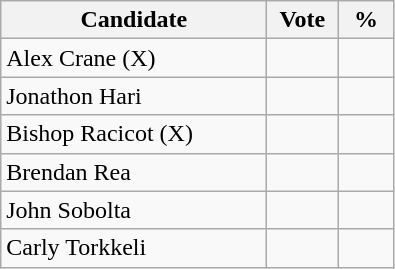<table class="wikitable">
<tr>
<th bgcolor="#DDDDFF" width="170px">Candidate</th>
<th bgcolor="#DDDDFF" width="40px">Vote</th>
<th bgcolor="#DDDDFF" width="30px">%</th>
</tr>
<tr>
<td>Alex Crane (X)</td>
<td></td>
<td></td>
</tr>
<tr>
<td>Jonathon Hari</td>
<td></td>
<td></td>
</tr>
<tr>
<td>Bishop Racicot (X)</td>
<td></td>
<td></td>
</tr>
<tr>
<td>Brendan Rea</td>
<td></td>
<td></td>
</tr>
<tr>
<td>John Sobolta</td>
<td></td>
<td></td>
</tr>
<tr>
<td>Carly Torkkeli</td>
<td></td>
<td></td>
</tr>
</table>
